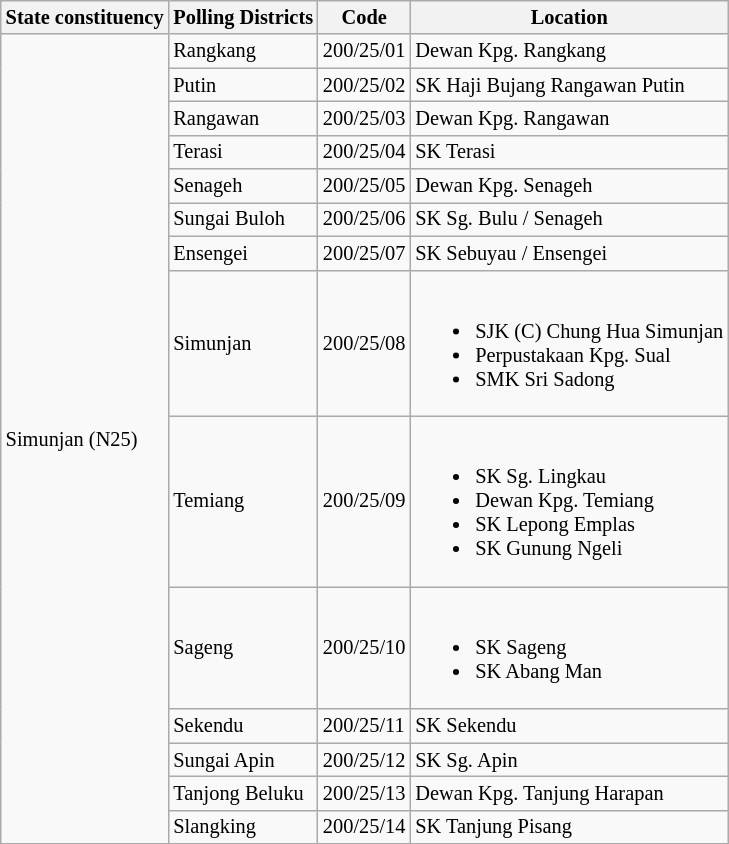<table class="wikitable sortable mw-collapsible" style="white-space:nowrap;font-size:85%">
<tr>
<th>State constituency</th>
<th>Polling Districts</th>
<th>Code</th>
<th>Location</th>
</tr>
<tr>
<td rowspan="14">Simunjan (N25)</td>
<td>Rangkang</td>
<td>200/25/01</td>
<td>Dewan Kpg. Rangkang</td>
</tr>
<tr>
<td>Putin</td>
<td>200/25/02</td>
<td>SK Haji Bujang Rangawan Putin</td>
</tr>
<tr>
<td>Rangawan</td>
<td>200/25/03</td>
<td>Dewan Kpg. Rangawan</td>
</tr>
<tr>
<td>Terasi</td>
<td>200/25/04</td>
<td>SK Terasi</td>
</tr>
<tr>
<td>Senageh</td>
<td>200/25/05</td>
<td>Dewan Kpg. Senageh</td>
</tr>
<tr>
<td>Sungai Buloh</td>
<td>200/25/06</td>
<td>SK Sg. Bulu / Senageh</td>
</tr>
<tr>
<td>Ensengei</td>
<td>200/25/07</td>
<td>SK Sebuyau / Ensengei</td>
</tr>
<tr>
<td>Simunjan</td>
<td>200/25/08</td>
<td><br><ul><li>SJK (C) Chung Hua Simunjan</li><li>Perpustakaan Kpg. Sual</li><li>SMK Sri Sadong</li></ul></td>
</tr>
<tr>
<td>Temiang</td>
<td>200/25/09</td>
<td><br><ul><li>SK Sg. Lingkau</li><li>Dewan Kpg. Temiang</li><li>SK Lepong Emplas</li><li>SK Gunung Ngeli</li></ul></td>
</tr>
<tr>
<td>Sageng</td>
<td>200/25/10</td>
<td><br><ul><li>SK Sageng</li><li>SK Abang Man</li></ul></td>
</tr>
<tr>
<td>Sekendu</td>
<td>200/25/11</td>
<td>SK Sekendu</td>
</tr>
<tr>
<td>Sungai Apin</td>
<td>200/25/12</td>
<td>SK Sg. Apin</td>
</tr>
<tr>
<td>Tanjong Beluku</td>
<td>200/25/13</td>
<td>Dewan Kpg. Tanjung Harapan</td>
</tr>
<tr>
<td>Slangking</td>
<td>200/25/14</td>
<td>SK Tanjung Pisang</td>
</tr>
</table>
